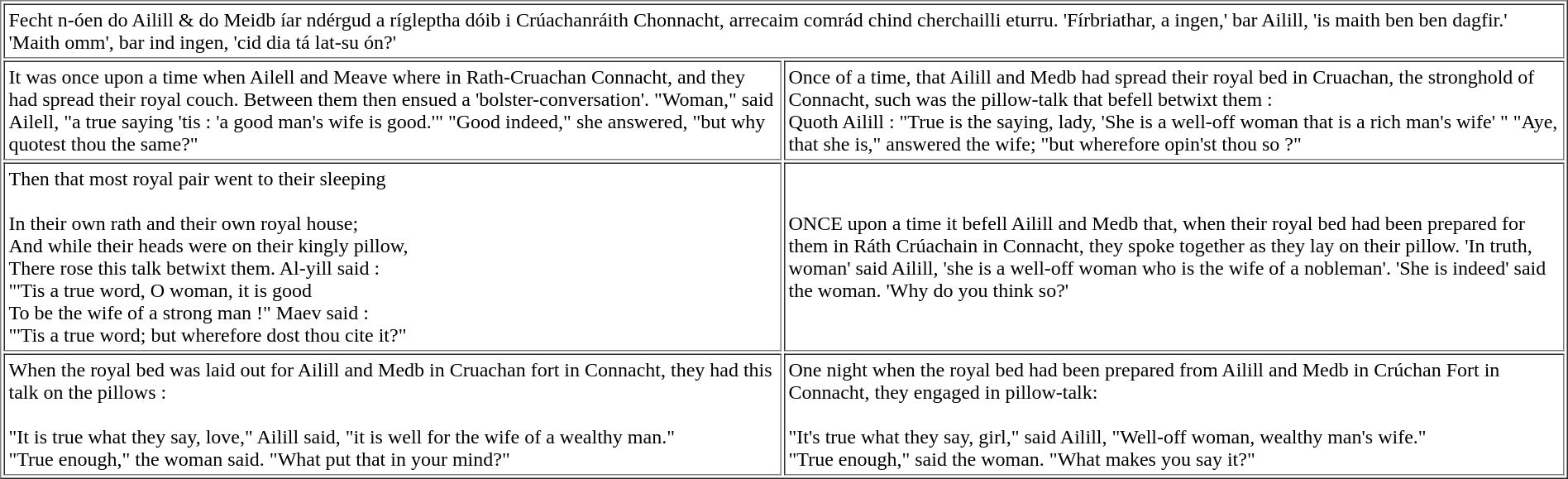<table style="text-align:left;" border=1 cellpadding=3>
<tr>
<td colspan=2>Fecht n-óen do Ailill & do Meidb íar ndérgud a rígleptha dóib i Crúachanráith Chonnacht, arrecaim comrád chind cherchailli eturru. 'Fírbriathar, a ingen,' bar Ailill, 'is maith ben ben dagfir.' 'Maith omm', bar ind ingen, 'cid dia tá lat-su ón?'<br></td>
</tr>
<tr>
<td>It was once upon a time when Ailell and Meave where in Rath-Cruachan Connacht, and they had spread their royal couch. Between them then ensued a 'bolster-conversation'. "Woman," said Ailell, "a true saying 'tis : 'a good man's wife is good.'" "Good indeed," she answered, "but why quotest thou the same?"<br></td>
<td>Once of a time, that Ailill and Medb had spread their royal bed in Cruachan, the stronghold of Connacht, such was the pillow-talk that befell betwixt them :<br>Quoth Ailill : "True is the saying, lady, 'She is a well-off woman that is a rich man's wife' " "Aye, that she is," answered the wife; "but wherefore opin'st thou so ?"</td>
</tr>
<tr>
<td>Then that most royal pair went to their sleeping<br><br>In their own rath and their own royal house;<br>
And while their heads were on their kingly pillow,<br>
There rose this talk betwixt them. Al-yill said :<br>
"'Tis a true word, O woman, it is good<br>
To be the wife of a strong man !" Maev said :<br>
"'Tis a true word; but wherefore dost thou cite it?"</td>
<td>ONCE upon a time it befell Ailill and Medb that, when their royal bed had been prepared for them in Ráth Crúachain in Connacht, they spoke together as they lay on their pillow. 'In truth, woman' said Ailill, 'she is a well-off woman who is the wife of a nobleman'. 'She is indeed' said the woman. 'Why do you think so?'<br></td>
</tr>
<tr>
<td>When the royal bed was laid out for Ailill and Medb in Cruachan fort in Connacht, they had this talk on the pillows :<br><br>"It is true what they say, love,"  Ailill said, "it is well for the wife of a wealthy man."<br>
"True enough," the woman said. "What put that in your mind?"<br></td>
<td>One night when the royal bed had been prepared from Ailill and Medb in Crúchan Fort in Connacht, they engaged in pillow-talk:<br><br>"It's true what they say, girl," said Ailill, "Well-off woman, wealthy man's wife."<br>
"True enough," said the woman. "What makes you say it?"<br></td>
</tr>
</table>
